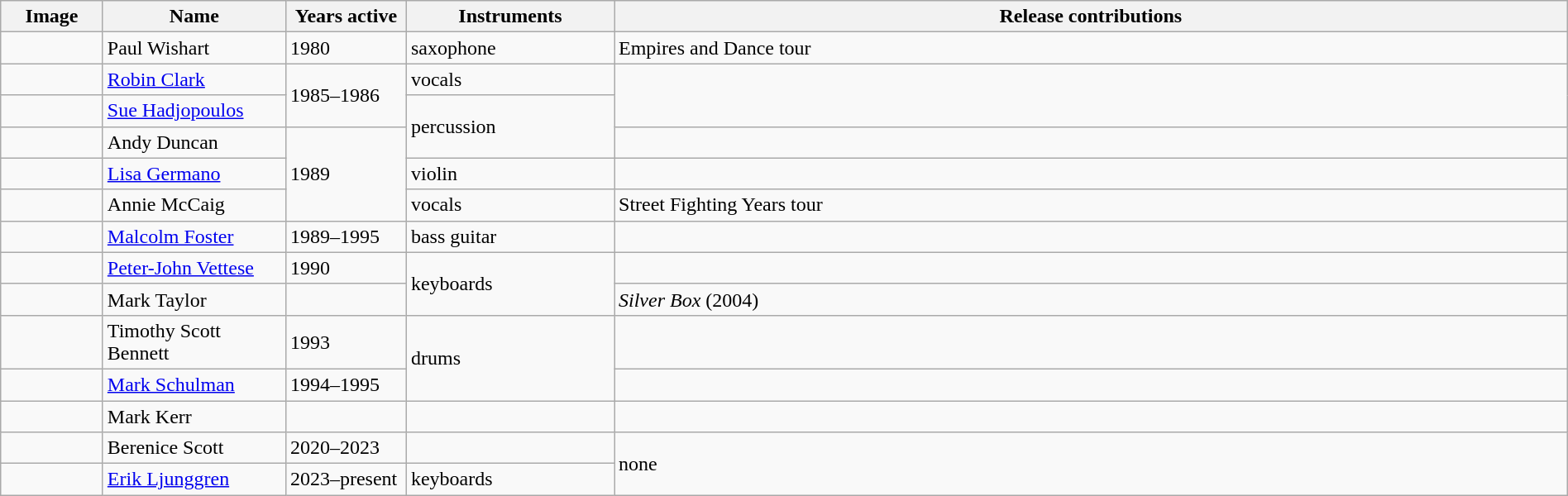<table class="wikitable" width="100%" border="1">
<tr>
<th width="75">Image</th>
<th width="140">Name</th>
<th width="90">Years active</th>
<th width="160">Instruments</th>
<th>Release contributions</th>
</tr>
<tr>
<td></td>
<td>Paul Wishart</td>
<td>1980</td>
<td>saxophone</td>
<td>Empires and Dance tour</td>
</tr>
<tr>
<td></td>
<td><a href='#'>Robin Clark</a></td>
<td rowspan="2">1985–1986</td>
<td>vocals</td>
<td rowspan="2"></td>
</tr>
<tr>
<td></td>
<td><a href='#'>Sue Hadjopoulos</a></td>
<td rowspan="2">percussion</td>
</tr>
<tr>
<td></td>
<td>Andy Duncan</td>
<td rowspan="3">1989</td>
<td></td>
</tr>
<tr>
<td></td>
<td><a href='#'>Lisa Germano</a></td>
<td>violin</td>
<td></td>
</tr>
<tr>
<td></td>
<td>Annie McCaig</td>
<td>vocals</td>
<td>Street Fighting Years tour</td>
</tr>
<tr>
<td></td>
<td><a href='#'>Malcolm Foster</a></td>
<td>1989–1995</td>
<td>bass guitar</td>
<td></td>
</tr>
<tr>
<td></td>
<td><a href='#'>Peter-John Vettese</a></td>
<td>1990</td>
<td rowspan="2">keyboards</td>
<td></td>
</tr>
<tr>
<td></td>
<td>Mark Taylor</td>
<td></td>
<td><em>Silver Box</em> (2004)</td>
</tr>
<tr>
<td></td>
<td>Timothy Scott Bennett</td>
<td>1993</td>
<td rowspan="2">drums</td>
<td></td>
</tr>
<tr>
<td></td>
<td><a href='#'>Mark Schulman</a></td>
<td>1994–1995</td>
<td></td>
</tr>
<tr>
<td></td>
<td>Mark Kerr</td>
<td></td>
<td></td>
<td></td>
</tr>
<tr>
<td></td>
<td>Berenice Scott</td>
<td>2020–2023</td>
<td></td>
<td rowspan="2">none</td>
</tr>
<tr>
<td></td>
<td><a href='#'>Erik Ljunggren</a></td>
<td>2023–present</td>
<td>keyboards</td>
</tr>
</table>
